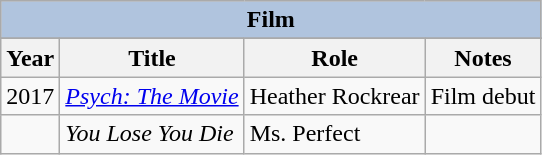<table class="wikitable">
<tr style="background:#ccc; text-align:center;">
<th colspan="4" style="background: LightSteelBlue;">Film</th>
</tr>
<tr style="background:#ccc; text-align:center;">
</tr>
<tr>
<th>Year</th>
<th>Title</th>
<th>Role</th>
<th class="unsortable">Notes</th>
</tr>
<tr>
<td>2017</td>
<td><em><a href='#'>Psych: The Movie</a></em></td>
<td>Heather Rockrear</td>
<td>Film debut</td>
</tr>
<tr>
<td></td>
<td><em>You Lose You Die</em></td>
<td>Ms. Perfect</td>
<td></td>
</tr>
</table>
